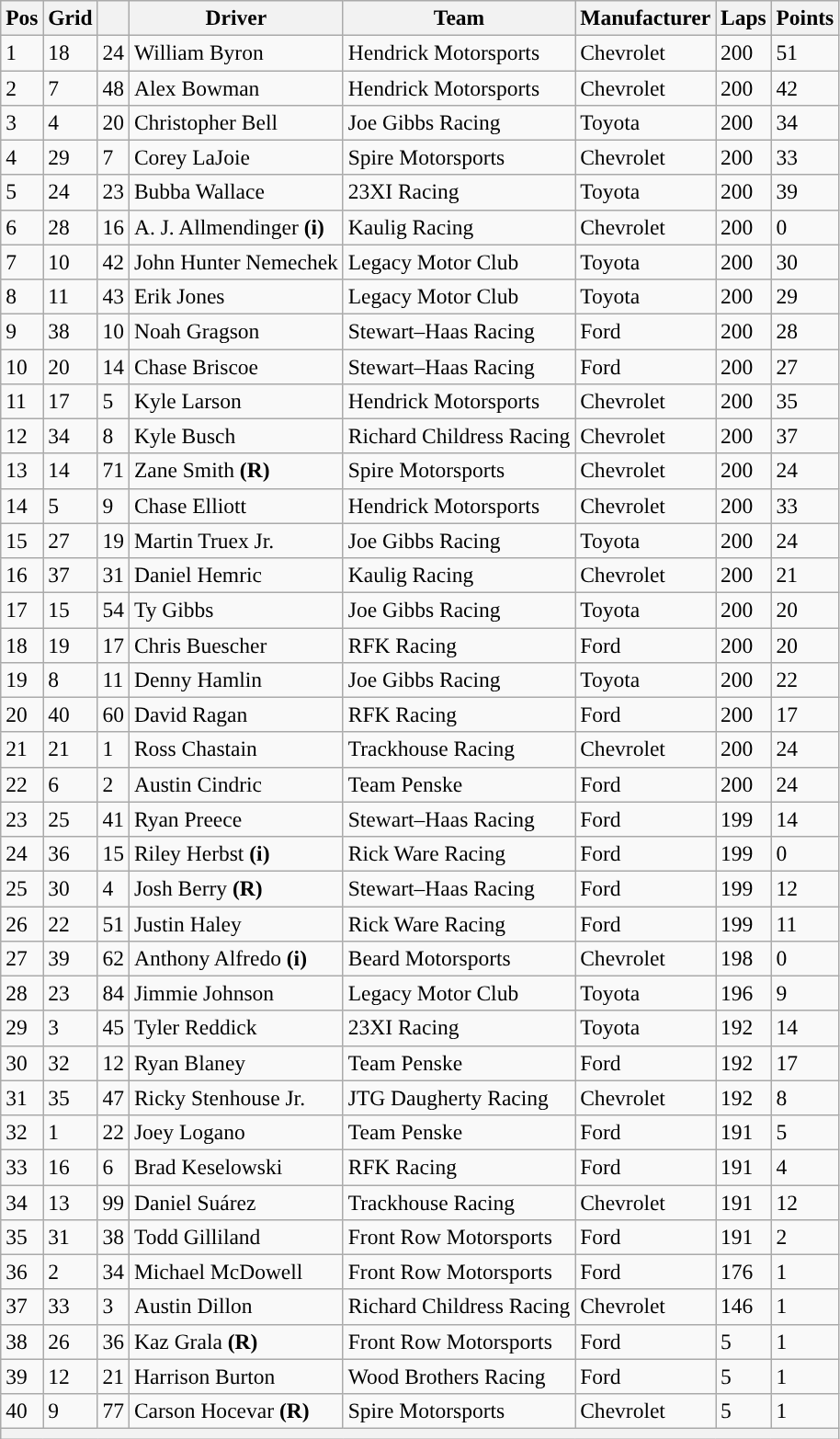<table class="wikitable" style="font-size:98%">
<tr>
<th>Pos</th>
<th>Grid</th>
<th></th>
<th>Driver</th>
<th>Team</th>
<th>Manufacturer</th>
<th>Laps</th>
<th>Points</th>
</tr>
<tr>
<td>1</td>
<td>18</td>
<td>24</td>
<td>William Byron</td>
<td>Hendrick Motorsports</td>
<td>Chevrolet</td>
<td>200</td>
<td>51</td>
</tr>
<tr>
<td>2</td>
<td>7</td>
<td>48</td>
<td>Alex Bowman</td>
<td>Hendrick Motorsports</td>
<td>Chevrolet</td>
<td>200</td>
<td>42</td>
</tr>
<tr>
<td>3</td>
<td>4</td>
<td>20</td>
<td>Christopher Bell</td>
<td>Joe Gibbs Racing</td>
<td>Toyota</td>
<td>200</td>
<td>34</td>
</tr>
<tr>
<td>4</td>
<td>29</td>
<td>7</td>
<td>Corey LaJoie</td>
<td>Spire Motorsports</td>
<td>Chevrolet</td>
<td>200</td>
<td>33</td>
</tr>
<tr>
<td>5</td>
<td>24</td>
<td>23</td>
<td>Bubba Wallace</td>
<td>23XI Racing</td>
<td>Toyota</td>
<td>200</td>
<td>39</td>
</tr>
<tr>
<td>6</td>
<td>28</td>
<td>16</td>
<td>A. J. Allmendinger <strong>(i)</strong></td>
<td>Kaulig Racing</td>
<td>Chevrolet</td>
<td>200</td>
<td>0</td>
</tr>
<tr>
<td>7</td>
<td>10</td>
<td>42</td>
<td>John Hunter Nemechek</td>
<td>Legacy Motor Club</td>
<td>Toyota</td>
<td>200</td>
<td>30</td>
</tr>
<tr>
<td>8</td>
<td>11</td>
<td>43</td>
<td>Erik Jones</td>
<td>Legacy Motor Club</td>
<td>Toyota</td>
<td>200</td>
<td>29</td>
</tr>
<tr>
<td>9</td>
<td>38</td>
<td>10</td>
<td>Noah Gragson</td>
<td>Stewart–Haas Racing</td>
<td>Ford</td>
<td>200</td>
<td>28</td>
</tr>
<tr>
<td>10</td>
<td>20</td>
<td>14</td>
<td>Chase Briscoe</td>
<td>Stewart–Haas Racing</td>
<td>Ford</td>
<td>200</td>
<td>27</td>
</tr>
<tr>
<td>11</td>
<td>17</td>
<td>5</td>
<td>Kyle Larson</td>
<td>Hendrick Motorsports</td>
<td>Chevrolet</td>
<td>200</td>
<td>35</td>
</tr>
<tr>
<td>12</td>
<td>34</td>
<td>8</td>
<td>Kyle Busch</td>
<td>Richard Childress Racing</td>
<td>Chevrolet</td>
<td>200</td>
<td>37</td>
</tr>
<tr>
<td>13</td>
<td>14</td>
<td>71</td>
<td>Zane Smith <strong>(R)</strong></td>
<td>Spire Motorsports</td>
<td>Chevrolet</td>
<td>200</td>
<td>24</td>
</tr>
<tr>
<td>14</td>
<td>5</td>
<td>9</td>
<td>Chase Elliott</td>
<td>Hendrick Motorsports</td>
<td>Chevrolet</td>
<td>200</td>
<td>33</td>
</tr>
<tr>
<td>15</td>
<td>27</td>
<td>19</td>
<td>Martin Truex Jr.</td>
<td>Joe Gibbs Racing</td>
<td>Toyota</td>
<td>200</td>
<td>24</td>
</tr>
<tr>
<td>16</td>
<td>37</td>
<td>31</td>
<td>Daniel Hemric</td>
<td>Kaulig Racing</td>
<td>Chevrolet</td>
<td>200</td>
<td>21</td>
</tr>
<tr>
<td>17</td>
<td>15</td>
<td>54</td>
<td>Ty Gibbs</td>
<td>Joe Gibbs Racing</td>
<td>Toyota</td>
<td>200</td>
<td>20</td>
</tr>
<tr>
<td>18</td>
<td>19</td>
<td>17</td>
<td>Chris Buescher</td>
<td>RFK Racing</td>
<td>Ford</td>
<td>200</td>
<td>20</td>
</tr>
<tr>
<td>19</td>
<td>8</td>
<td>11</td>
<td>Denny Hamlin</td>
<td>Joe Gibbs Racing</td>
<td>Toyota</td>
<td>200</td>
<td>22</td>
</tr>
<tr>
<td>20</td>
<td>40</td>
<td>60</td>
<td>David Ragan</td>
<td>RFK Racing</td>
<td>Ford</td>
<td>200</td>
<td>17</td>
</tr>
<tr>
<td>21</td>
<td>21</td>
<td>1</td>
<td>Ross Chastain</td>
<td>Trackhouse Racing</td>
<td>Chevrolet</td>
<td>200</td>
<td>24</td>
</tr>
<tr>
<td>22</td>
<td>6</td>
<td>2</td>
<td>Austin Cindric</td>
<td>Team Penske</td>
<td>Ford</td>
<td>200</td>
<td>24</td>
</tr>
<tr>
<td>23</td>
<td>25</td>
<td>41</td>
<td>Ryan Preece</td>
<td>Stewart–Haas Racing</td>
<td>Ford</td>
<td>199</td>
<td>14</td>
</tr>
<tr>
<td>24</td>
<td>36</td>
<td>15</td>
<td>Riley Herbst <strong>(i)</strong></td>
<td>Rick Ware Racing</td>
<td>Ford</td>
<td>199</td>
<td>0</td>
</tr>
<tr>
<td>25</td>
<td>30</td>
<td>4</td>
<td>Josh Berry <strong>(R)</strong></td>
<td>Stewart–Haas Racing</td>
<td>Ford</td>
<td>199</td>
<td>12</td>
</tr>
<tr>
<td>26</td>
<td>22</td>
<td>51</td>
<td>Justin Haley</td>
<td>Rick Ware Racing</td>
<td>Ford</td>
<td>199</td>
<td>11</td>
</tr>
<tr>
<td>27</td>
<td>39</td>
<td>62</td>
<td>Anthony Alfredo <strong>(i)</strong></td>
<td>Beard Motorsports</td>
<td>Chevrolet</td>
<td>198</td>
<td>0</td>
</tr>
<tr>
<td>28</td>
<td>23</td>
<td>84</td>
<td>Jimmie Johnson</td>
<td>Legacy Motor Club</td>
<td>Toyota</td>
<td>196</td>
<td>9</td>
</tr>
<tr>
<td>29</td>
<td>3</td>
<td>45</td>
<td>Tyler Reddick</td>
<td>23XI Racing</td>
<td>Toyota</td>
<td>192</td>
<td>14</td>
</tr>
<tr>
<td>30</td>
<td>32</td>
<td>12</td>
<td>Ryan Blaney</td>
<td>Team Penske</td>
<td>Ford</td>
<td>192</td>
<td>17</td>
</tr>
<tr>
<td>31</td>
<td>35</td>
<td>47</td>
<td>Ricky Stenhouse Jr.</td>
<td>JTG Daugherty Racing</td>
<td>Chevrolet</td>
<td>192</td>
<td>8</td>
</tr>
<tr>
<td>32</td>
<td>1</td>
<td>22</td>
<td>Joey Logano</td>
<td>Team Penske</td>
<td>Ford</td>
<td>191</td>
<td>5</td>
</tr>
<tr>
<td>33</td>
<td>16</td>
<td>6</td>
<td>Brad Keselowski</td>
<td>RFK Racing</td>
<td>Ford</td>
<td>191</td>
<td>4</td>
</tr>
<tr>
<td>34</td>
<td>13</td>
<td>99</td>
<td>Daniel Suárez</td>
<td>Trackhouse Racing</td>
<td>Chevrolet</td>
<td>191</td>
<td>12</td>
</tr>
<tr>
<td>35</td>
<td>31</td>
<td>38</td>
<td>Todd Gilliland</td>
<td>Front Row Motorsports</td>
<td>Ford</td>
<td>191</td>
<td>2</td>
</tr>
<tr>
<td>36</td>
<td>2</td>
<td>34</td>
<td>Michael McDowell</td>
<td>Front Row Motorsports</td>
<td>Ford</td>
<td>176</td>
<td>1</td>
</tr>
<tr>
<td>37</td>
<td>33</td>
<td>3</td>
<td>Austin Dillon</td>
<td>Richard Childress Racing</td>
<td>Chevrolet</td>
<td>146</td>
<td>1</td>
</tr>
<tr>
<td>38</td>
<td>26</td>
<td>36</td>
<td>Kaz Grala <strong>(R)</strong></td>
<td>Front Row Motorsports</td>
<td>Ford</td>
<td>5</td>
<td>1</td>
</tr>
<tr>
<td>39</td>
<td>12</td>
<td>21</td>
<td>Harrison Burton</td>
<td>Wood Brothers Racing</td>
<td>Ford</td>
<td>5</td>
<td>1</td>
</tr>
<tr>
<td>40</td>
<td>9</td>
<td>77</td>
<td>Carson Hocevar <strong>(R)</strong></td>
<td>Spire Motorsports</td>
<td>Chevrolet</td>
<td>5</td>
<td>1</td>
</tr>
<tr>
<th colspan="8"></th>
</tr>
</table>
